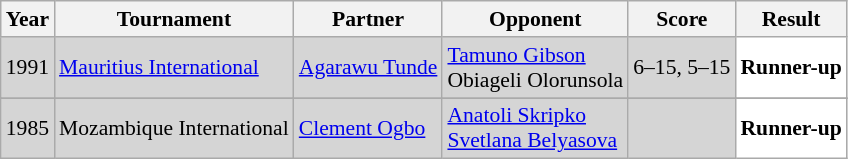<table class="sortable wikitable" style="font-size: 90%;">
<tr>
<th>Year</th>
<th>Tournament</th>
<th>Partner</th>
<th>Opponent</th>
<th>Score</th>
<th>Result</th>
</tr>
<tr style="background:#D5D5D5">
<td align="center">1991</td>
<td align="left"><a href='#'>Mauritius International</a></td>
<td align="left"> <a href='#'>Agarawu Tunde</a></td>
<td align="left"> <a href='#'>Tamuno Gibson</a> <br>  Obiageli Olorunsola</td>
<td align="left">6–15, 5–15</td>
<td style="text-align:left; background:white"> <strong>Runner-up</strong></td>
</tr>
<tr>
</tr>
<tr style="background:#D5D5D5">
<td align="center">1985</td>
<td align="left">Mozambique International</td>
<td align="left"> <a href='#'>Clement Ogbo</a></td>
<td align="left"> <a href='#'>Anatoli Skripko</a> <br>  <a href='#'>Svetlana Belyasova</a></td>
<td align="left"></td>
<td style="text-align:left; background:white"> <strong>Runner-up</strong></td>
</tr>
</table>
